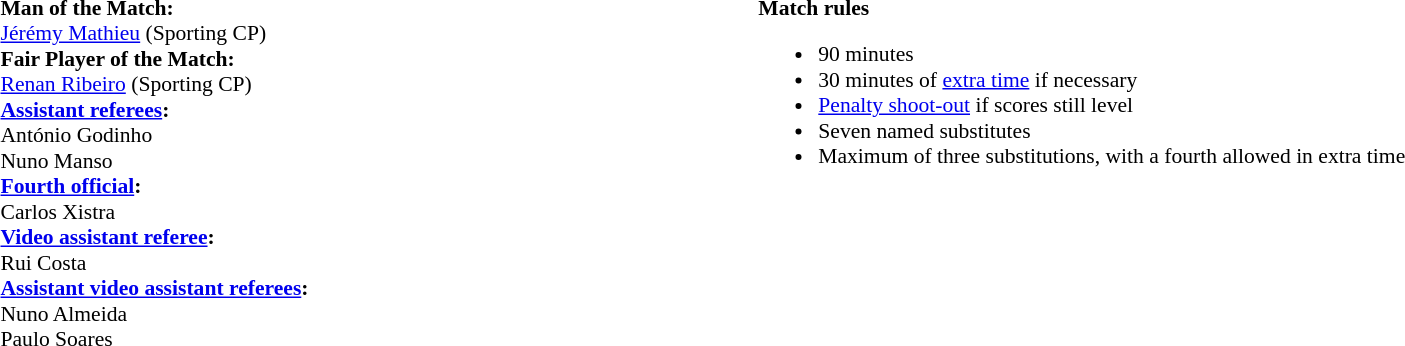<table style="width:100%; font-size:90%;">
<tr>
<td><br><strong>Man of the Match:</strong>
<br><a href='#'>Jérémy Mathieu</a> (Sporting CP)
<br><strong>Fair Player of the Match:</strong>
<br><a href='#'>Renan Ribeiro</a> (Sporting CP)<br><strong><a href='#'>Assistant referees</a>:</strong>
<br>António Godinho
<br>Nuno Manso
<br><strong><a href='#'>Fourth official</a>:</strong>
<br>Carlos Xistra
<br><strong><a href='#'>Video assistant referee</a>:</strong>
<br>Rui Costa
<br><strong><a href='#'>Assistant video assistant referees</a>:</strong>
<br>Nuno Almeida
<br>Paulo Soares</td>
<td style="width:60%; vertical-align:top;"><br><strong>Match rules</strong><ul><li>90 minutes</li><li>30 minutes of <a href='#'>extra time</a> if necessary</li><li><a href='#'>Penalty shoot-out</a> if scores still level</li><li>Seven named substitutes</li><li>Maximum of three substitutions, with a fourth allowed in extra time</li></ul></td>
</tr>
</table>
